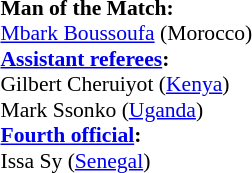<table width=50% style="font-size: 90%">
<tr>
<td><br><strong>Man of the Match:</strong>
<br><a href='#'>Mbark Boussoufa</a> (Morocco)<br><strong><a href='#'>Assistant referees</a>:</strong>
<br>Gilbert Cheruiyot (<a href='#'>Kenya</a>)<br>Mark Ssonko (<a href='#'>Uganda</a>)
<br><strong><a href='#'>Fourth official</a>:</strong>
<br>Issa Sy (<a href='#'>Senegal</a>)</td>
</tr>
</table>
